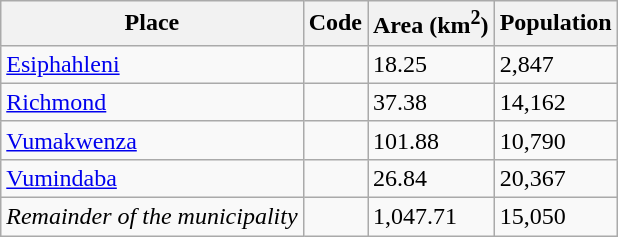<table class="wikitable sortable">
<tr>
<th>Place</th>
<th>Code</th>
<th>Area (km<sup>2</sup>)</th>
<th>Population</th>
</tr>
<tr>
<td><a href='#'>Esiphahleni</a></td>
<td></td>
<td>18.25</td>
<td>2,847</td>
</tr>
<tr>
<td><a href='#'>Richmond</a></td>
<td></td>
<td>37.38</td>
<td>14,162</td>
</tr>
<tr>
<td><a href='#'>Vumakwenza</a></td>
<td></td>
<td>101.88</td>
<td>10,790</td>
</tr>
<tr>
<td><a href='#'>Vumindaba</a></td>
<td></td>
<td>26.84</td>
<td>20,367</td>
</tr>
<tr>
<td><em>Remainder of the municipality</em></td>
<td></td>
<td>1,047.71</td>
<td>15,050</td>
</tr>
</table>
